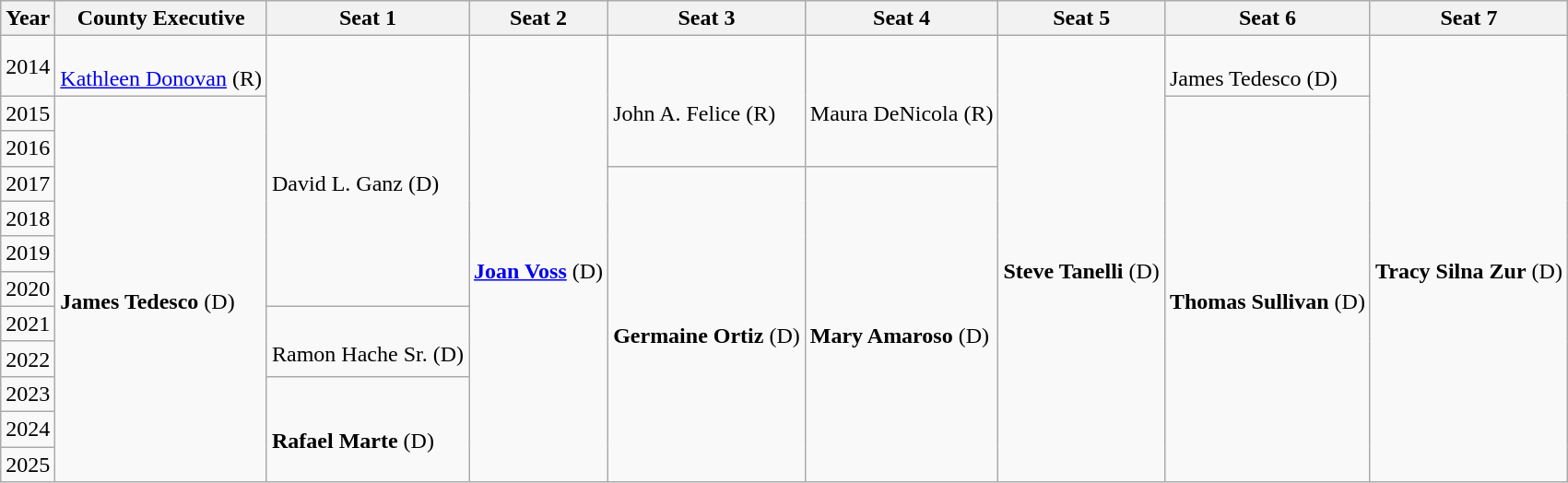<table class="wikitable">
<tr>
<th>Year</th>
<th>County Executive</th>
<th>Seat 1</th>
<th>Seat 2</th>
<th>Seat 3</th>
<th>Seat 4</th>
<th>Seat 5</th>
<th>Seat 6</th>
<th>Seat 7</th>
</tr>
<tr>
<td>2014</td>
<td><br><a href='#'>Kathleen Donovan</a> (R)</td>
<td rowspan="7" ><br>David L. Ganz (D)</td>
<td rowspan="12" ><br><strong><a href='#'>Joan Voss</a></strong> (D)</td>
<td rowspan="3" ><br>John A. Felice (R)</td>
<td rowspan="3" ><br>Maura DeNicola (R)</td>
<td rowspan="12" ><br><strong>Steve Tanelli</strong> (D)</td>
<td><br>James Tedesco (D)</td>
<td rowspan="12" ><br><strong>Tracy Silna Zur</strong> (D)</td>
</tr>
<tr>
<td>2015</td>
<td rowspan="11" ><br><strong>James Tedesco</strong> (D)</td>
<td rowspan="11" ><br><strong>Thomas Sullivan</strong> (D)</td>
</tr>
<tr>
<td>2016</td>
</tr>
<tr>
<td>2017</td>
<td rowspan="9" ><br><strong>Germaine Ortiz</strong> (D)</td>
<td rowspan="9" ><br><strong>Mary Amaroso</strong> (D)</td>
</tr>
<tr>
<td>2018</td>
</tr>
<tr>
<td>2019</td>
</tr>
<tr>
<td>2020</td>
</tr>
<tr>
<td>2021</td>
<td rowspan="2" ><br>Ramon Hache Sr. (D)</td>
</tr>
<tr>
<td>2022</td>
</tr>
<tr>
<td>2023</td>
<td rowspan="3" ><br><strong>Rafael Marte</strong> (D)</td>
</tr>
<tr>
<td>2024</td>
</tr>
<tr>
<td>2025</td>
</tr>
</table>
